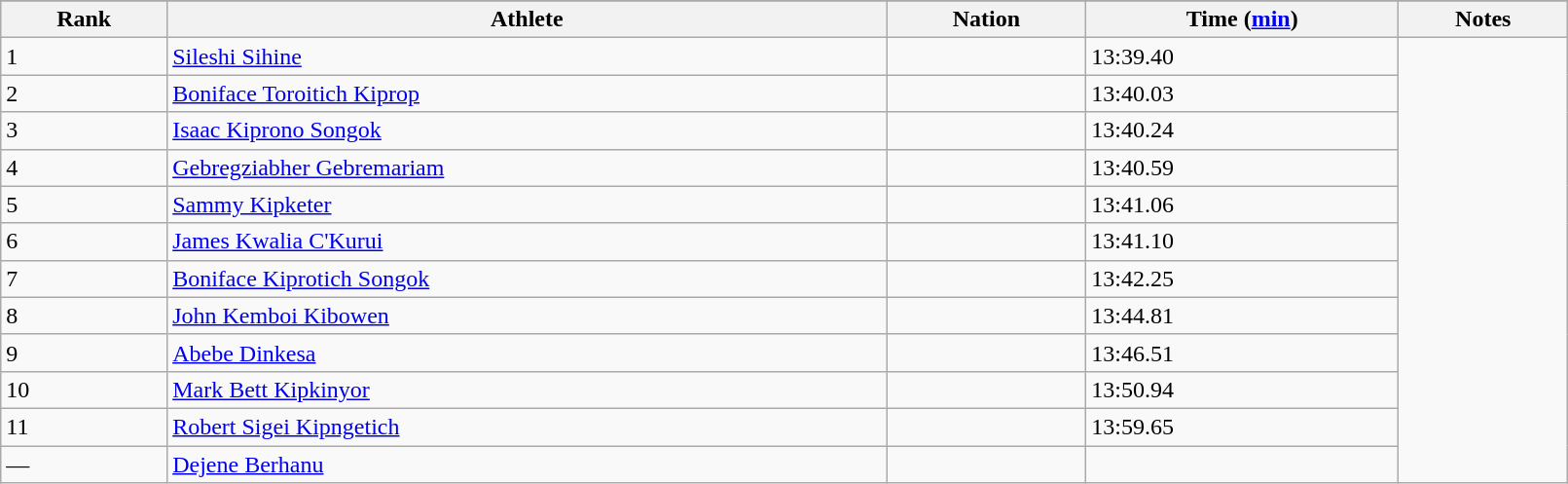<table class="wikitable" width=85%>
<tr>
</tr>
<tr>
<th>Rank</th>
<th>Athlete</th>
<th>Nation</th>
<th>Time (<a href='#'>min</a>)</th>
<th>Notes</th>
</tr>
<tr>
<td>1</td>
<td><a href='#'>Sileshi Sihine</a></td>
<td></td>
<td>13:39.40</td>
</tr>
<tr>
<td>2</td>
<td><a href='#'>Boniface Toroitich Kiprop</a></td>
<td></td>
<td>13:40.03</td>
</tr>
<tr>
<td>3</td>
<td><a href='#'>Isaac Kiprono Songok</a></td>
<td></td>
<td>13:40.24</td>
</tr>
<tr>
<td>4</td>
<td><a href='#'>Gebregziabher Gebremariam</a></td>
<td></td>
<td>13:40.59</td>
</tr>
<tr>
<td>5</td>
<td><a href='#'>Sammy Kipketer</a></td>
<td></td>
<td>13:41.06</td>
</tr>
<tr>
<td>6</td>
<td><a href='#'>James Kwalia C'Kurui</a></td>
<td></td>
<td>13:41.10</td>
</tr>
<tr>
<td>7</td>
<td><a href='#'>Boniface Kiprotich Songok</a></td>
<td></td>
<td>13:42.25</td>
</tr>
<tr>
<td>8</td>
<td><a href='#'>John Kemboi Kibowen</a></td>
<td></td>
<td>13:44.81</td>
</tr>
<tr>
<td>9</td>
<td><a href='#'>Abebe Dinkesa</a></td>
<td></td>
<td>13:46.51</td>
</tr>
<tr>
<td>10</td>
<td><a href='#'>Mark Bett Kipkinyor</a></td>
<td></td>
<td>13:50.94</td>
</tr>
<tr>
<td>11</td>
<td><a href='#'>Robert Sigei Kipngetich</a></td>
<td></td>
<td>13:59.65</td>
</tr>
<tr>
<td>—</td>
<td><a href='#'>Dejene Berhanu</a></td>
<td></td>
<td></td>
</tr>
</table>
